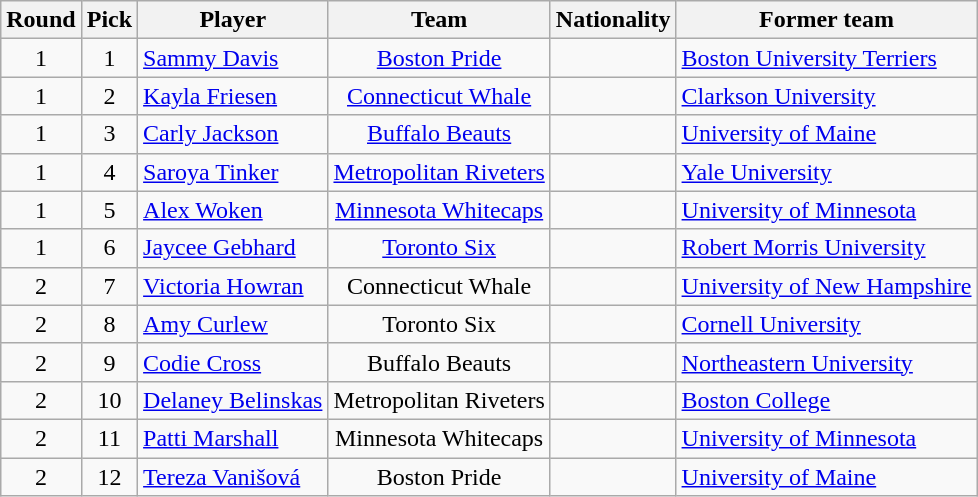<table class="wikitable sortable" style="text-align:center">
<tr>
<th>Round</th>
<th>Pick</th>
<th>Player</th>
<th>Team</th>
<th>Nationality</th>
<th>Former team</th>
</tr>
<tr>
<td>1</td>
<td>1</td>
<td align=left><a href='#'>Sammy Davis</a></td>
<td><a href='#'>Boston Pride</a><br></td>
<td></td>
<td align=left><a href='#'>Boston University Terriers</a></td>
</tr>
<tr>
<td>1</td>
<td>2</td>
<td align=left><a href='#'>Kayla Friesen</a></td>
<td><a href='#'>Connecticut Whale</a></td>
<td></td>
<td align=left><a href='#'>Clarkson University</a></td>
</tr>
<tr>
<td>1</td>
<td>3</td>
<td align=left><a href='#'>Carly Jackson</a></td>
<td><a href='#'>Buffalo Beauts</a></td>
<td></td>
<td align=left><a href='#'>University of Maine</a></td>
</tr>
<tr>
<td>1</td>
<td>4</td>
<td align=left><a href='#'>Saroya Tinker</a></td>
<td><a href='#'>Metropolitan Riveters</a></td>
<td></td>
<td align=left><a href='#'>Yale University</a></td>
</tr>
<tr>
<td>1</td>
<td>5</td>
<td align=left><a href='#'>Alex Woken</a></td>
<td><a href='#'>Minnesota Whitecaps</a></td>
<td></td>
<td align=left><a href='#'>University of Minnesota</a></td>
</tr>
<tr>
<td>1</td>
<td>6</td>
<td align=left><a href='#'>Jaycee Gebhard</a></td>
<td><a href='#'>Toronto Six</a><br></td>
<td></td>
<td align=left><a href='#'>Robert Morris University</a></td>
</tr>
<tr>
<td>2</td>
<td>7</td>
<td align=left><a href='#'>Victoria Howran</a></td>
<td>Connecticut Whale</td>
<td></td>
<td align=left><a href='#'>University of New Hampshire</a></td>
</tr>
<tr>
<td>2</td>
<td>8</td>
<td align=left><a href='#'>Amy Curlew</a></td>
<td>Toronto Six</td>
<td></td>
<td align=left><a href='#'>Cornell University</a></td>
</tr>
<tr>
<td>2</td>
<td>9</td>
<td align=left><a href='#'>Codie Cross</a></td>
<td>Buffalo Beauts</td>
<td></td>
<td align=left><a href='#'>Northeastern University</a></td>
</tr>
<tr>
<td>2</td>
<td>10</td>
<td align=left><a href='#'>Delaney Belinskas</a></td>
<td>Metropolitan Riveters</td>
<td></td>
<td align=left><a href='#'>Boston College</a></td>
</tr>
<tr>
<td>2</td>
<td>11</td>
<td align=left><a href='#'>Patti Marshall</a></td>
<td>Minnesota Whitecaps</td>
<td></td>
<td align=left><a href='#'>University of Minnesota</a></td>
</tr>
<tr>
<td>2</td>
<td>12</td>
<td align=left><a href='#'>Tereza Vanišová</a></td>
<td>Boston Pride</td>
<td></td>
<td align=left><a href='#'>University of Maine</a></td>
</tr>
</table>
